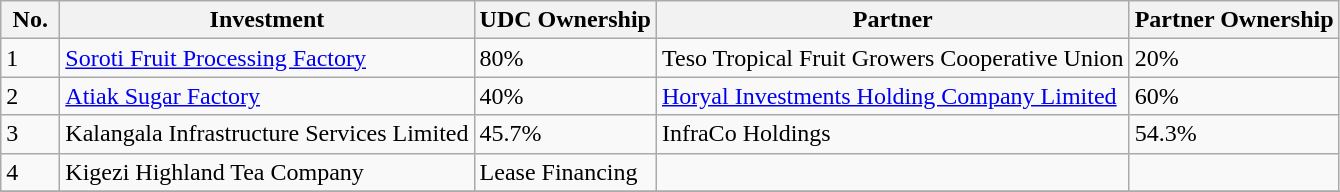<table class="wikitable sortable">
<tr>
<th style="width:2em;">No.</th>
<th>Investment</th>
<th>UDC Ownership</th>
<th>Partner</th>
<th>Partner Ownership</th>
</tr>
<tr>
<td>1</td>
<td><a href='#'>Soroti Fruit Processing Factory</a></td>
<td>80%</td>
<td>Teso Tropical Fruit Growers Cooperative Union</td>
<td>20%</td>
</tr>
<tr>
<td>2</td>
<td><a href='#'>Atiak Sugar Factory</a></td>
<td>40%</td>
<td><a href='#'>Horyal Investments Holding Company Limited</a></td>
<td>60%</td>
</tr>
<tr>
<td>3</td>
<td>Kalangala Infrastructure Services Limited</td>
<td>45.7%</td>
<td>InfraCo Holdings</td>
<td>54.3%</td>
</tr>
<tr>
<td>4</td>
<td>Kigezi Highland Tea Company</td>
<td>Lease Financing  </td>
<td></td>
<td></td>
</tr>
<tr>
</tr>
</table>
